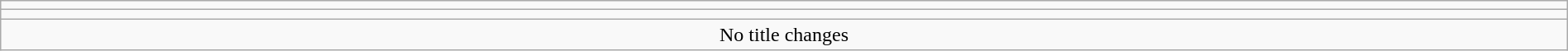<table class="wikitable" style="text-align:center; width:100%;">
<tr>
<td colspan=5></td>
</tr>
<tr>
<td colspan=5><strong></strong></td>
</tr>
<tr>
<td colspan="5">No title changes</td>
</tr>
</table>
